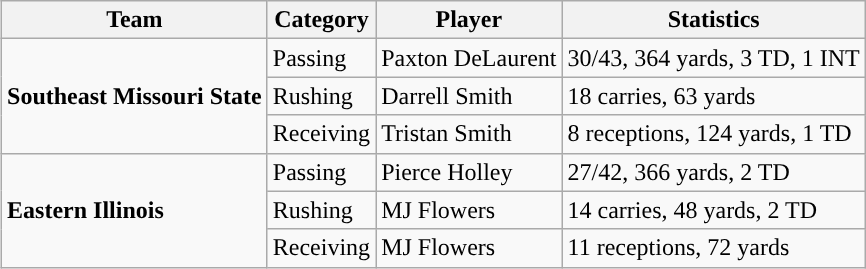<table class="wikitable" style="float: right;">
<tr>
<th>Team</th>
<th>Category</th>
<th>Player</th>
<th>Statistics</th>
</tr>
<tr>
<td rowspan=3><strong>Southeast Missouri State</strong></td>
<td>Passing</td>
<td>Paxton DeLaurent</td>
<td>30/43, 364 yards, 3 TD, 1 INT</td>
</tr>
<tr>
<td>Rushing</td>
<td>Darrell Smith</td>
<td>18 carries, 63 yards</td>
</tr>
<tr>
<td>Receiving</td>
<td>Tristan Smith</td>
<td>8 receptions, 124 yards, 1 TD</td>
</tr>
<tr>
<td rowspan=3><strong>Eastern Illinois</strong></td>
<td>Passing</td>
<td>Pierce Holley</td>
<td>27/42, 366 yards, 2 TD</td>
</tr>
<tr>
<td>Rushing</td>
<td>MJ Flowers</td>
<td>14 carries, 48 yards, 2 TD</td>
</tr>
<tr>
<td>Receiving</td>
<td>MJ Flowers</td>
<td>11 receptions, 72 yards</td>
</tr>
</table>
